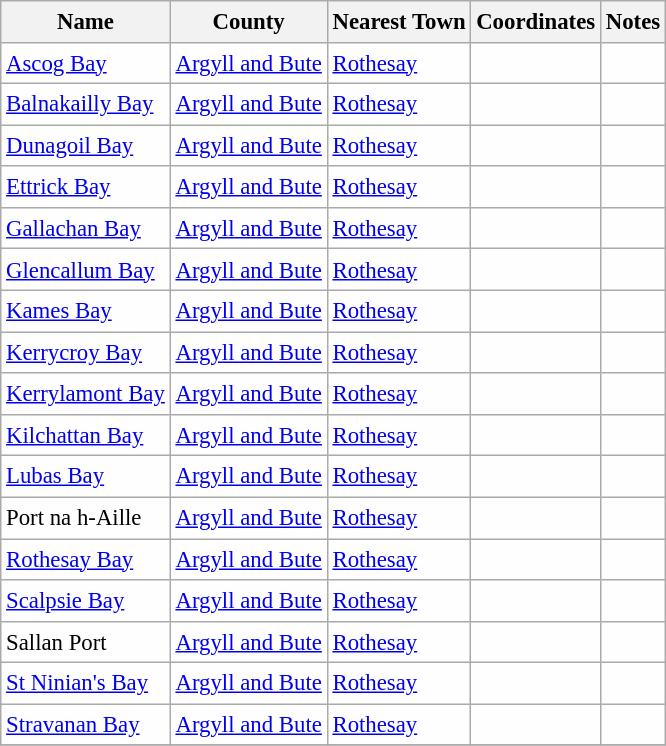<table class="wikitable sortable" style="table-layout:fixed;background-color:#FEFEFE;font-size:95%;padding:0.30em;line-height:1.35em;">
<tr>
<th scope="col">Name</th>
<th scope="col">County</th>
<th scope="col">Nearest Town</th>
<th scope="col" data-sort-type="number">Coordinates</th>
<th scope="col">Notes</th>
</tr>
<tr>
<td><a href='#'>Ascog Bay</a></td>
<td><a href='#'>Argyll and Bute</a></td>
<td><a href='#'>Rothesay</a></td>
<td></td>
<td></td>
</tr>
<tr>
<td><a href='#'>Balnakailly Bay</a></td>
<td><a href='#'>Argyll and Bute</a></td>
<td><a href='#'>Rothesay</a></td>
<td></td>
<td></td>
</tr>
<tr>
<td><a href='#'>Dunagoil Bay</a></td>
<td><a href='#'>Argyll and Bute</a></td>
<td><a href='#'>Rothesay</a></td>
<td></td>
<td></td>
</tr>
<tr>
<td><a href='#'>Ettrick Bay</a></td>
<td><a href='#'>Argyll and Bute</a></td>
<td><a href='#'>Rothesay</a></td>
<td></td>
<td></td>
</tr>
<tr>
<td><a href='#'>Gallachan Bay</a></td>
<td><a href='#'>Argyll and Bute</a></td>
<td><a href='#'>Rothesay</a></td>
<td></td>
<td></td>
</tr>
<tr>
<td><a href='#'>Glencallum Bay</a></td>
<td><a href='#'>Argyll and Bute</a></td>
<td><a href='#'>Rothesay</a></td>
<td></td>
<td></td>
</tr>
<tr>
<td><a href='#'>Kames Bay</a></td>
<td><a href='#'>Argyll and Bute</a></td>
<td><a href='#'>Rothesay</a></td>
<td></td>
<td></td>
</tr>
<tr>
<td><a href='#'>Kerrycroy Bay</a></td>
<td><a href='#'>Argyll and Bute</a></td>
<td><a href='#'>Rothesay</a></td>
<td></td>
<td></td>
</tr>
<tr>
<td><a href='#'>Kerrylamont Bay</a></td>
<td><a href='#'>Argyll and Bute</a></td>
<td><a href='#'>Rothesay</a></td>
<td></td>
<td></td>
</tr>
<tr>
<td><a href='#'>Kilchattan Bay</a></td>
<td><a href='#'>Argyll and Bute</a></td>
<td><a href='#'>Rothesay</a></td>
<td></td>
<td></td>
</tr>
<tr>
<td><a href='#'>Lubas Bay</a></td>
<td><a href='#'>Argyll and Bute</a></td>
<td><a href='#'>Rothesay</a></td>
<td></td>
<td></td>
</tr>
<tr>
<td>Port na h-Aille</td>
<td><a href='#'>Argyll and Bute</a></td>
<td><a href='#'>Rothesay</a></td>
<td></td>
<td></td>
</tr>
<tr>
<td><a href='#'>Rothesay Bay</a></td>
<td><a href='#'>Argyll and Bute</a></td>
<td><a href='#'>Rothesay</a></td>
<td></td>
<td></td>
</tr>
<tr>
<td><a href='#'>Scalpsie Bay</a></td>
<td><a href='#'>Argyll and Bute</a></td>
<td><a href='#'>Rothesay</a></td>
<td></td>
<td></td>
</tr>
<tr>
<td>Sallan Port</td>
<td><a href='#'>Argyll and Bute</a></td>
<td><a href='#'>Rothesay</a></td>
<td></td>
<td></td>
</tr>
<tr>
<td><a href='#'>St Ninian's Bay</a></td>
<td><a href='#'>Argyll and Bute</a></td>
<td><a href='#'>Rothesay</a></td>
<td></td>
<td></td>
</tr>
<tr>
<td><a href='#'>Stravanan Bay</a></td>
<td><a href='#'>Argyll and Bute</a></td>
<td><a href='#'>Rothesay</a></td>
<td></td>
<td></td>
</tr>
<tr>
</tr>
</table>
